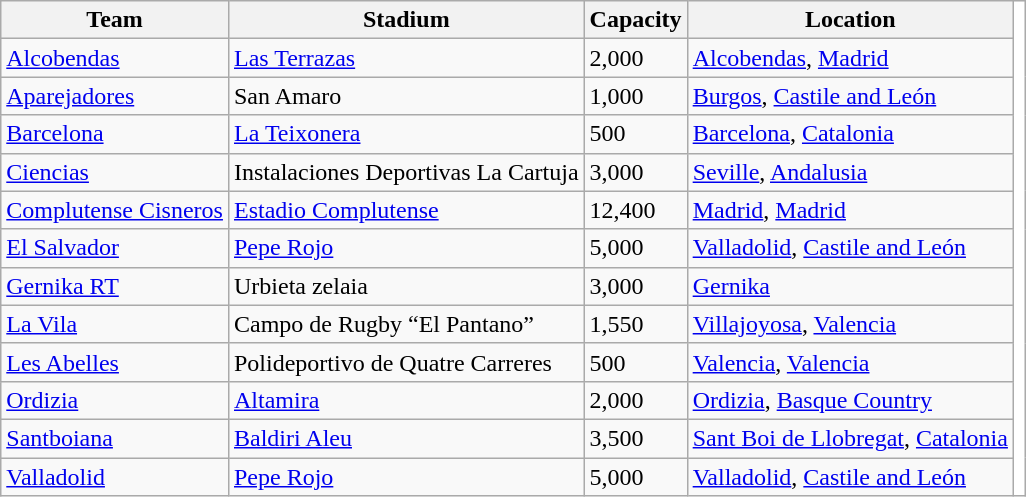<table class="wikitable sortable">
<tr>
<th>Team</th>
<th>Stadium</th>
<th>Capacity</th>
<th>Location</th>
<th style="background:white; border:none;"></th>
</tr>
<tr>
<td><a href='#'>Alcobendas</a></td>
<td><a href='#'>Las Terrazas</a></td>
<td>2,000</td>
<td><a href='#'>Alcobendas</a>, <a href='#'>Madrid</a></td>
<td rowspan="12" style="background:white; border:none;"></td>
</tr>
<tr>
<td><a href='#'>Aparejadores</a></td>
<td>San Amaro</td>
<td>1,000</td>
<td><a href='#'>Burgos</a>, <a href='#'>Castile and León</a></td>
</tr>
<tr>
<td><a href='#'>Barcelona</a></td>
<td><a href='#'>La Teixonera</a></td>
<td>500</td>
<td><a href='#'>Barcelona</a>, <a href='#'>Catalonia</a></td>
</tr>
<tr>
<td><a href='#'>Ciencias</a></td>
<td>Instalaciones Deportivas La Cartuja</td>
<td>3,000</td>
<td><a href='#'>Seville</a>, <a href='#'>Andalusia</a></td>
</tr>
<tr>
<td><a href='#'>Complutense Cisneros</a></td>
<td><a href='#'>Estadio Complutense</a></td>
<td>12,400</td>
<td><a href='#'>Madrid</a>, <a href='#'>Madrid</a></td>
</tr>
<tr>
<td><a href='#'>El Salvador</a></td>
<td><a href='#'>Pepe Rojo</a></td>
<td>5,000</td>
<td><a href='#'>Valladolid</a>, <a href='#'>Castile and León</a></td>
</tr>
<tr>
<td><a href='#'>Gernika RT</a></td>
<td>Urbieta zelaia</td>
<td>3,000</td>
<td><a href='#'>Gernika</a></td>
</tr>
<tr>
<td><a href='#'>La Vila</a></td>
<td>Campo de Rugby “El Pantano”</td>
<td>1,550</td>
<td><a href='#'>Villajoyosa</a>, <a href='#'>Valencia</a></td>
</tr>
<tr>
<td><a href='#'>Les Abelles</a></td>
<td>Polideportivo de Quatre Carreres</td>
<td>500</td>
<td><a href='#'>Valencia</a>, <a href='#'>Valencia</a></td>
</tr>
<tr>
<td><a href='#'>Ordizia</a></td>
<td><a href='#'>Altamira</a></td>
<td>2,000</td>
<td><a href='#'>Ordizia</a>, <a href='#'>Basque Country</a></td>
</tr>
<tr>
<td><a href='#'>Santboiana</a></td>
<td><a href='#'>Baldiri Aleu</a></td>
<td>3,500</td>
<td><a href='#'>Sant Boi de Llobregat</a>, <a href='#'>Catalonia</a></td>
</tr>
<tr>
<td><a href='#'>Valladolid</a></td>
<td><a href='#'>Pepe Rojo</a></td>
<td>5,000</td>
<td><a href='#'>Valladolid</a>, <a href='#'>Castile and León</a></td>
</tr>
</table>
